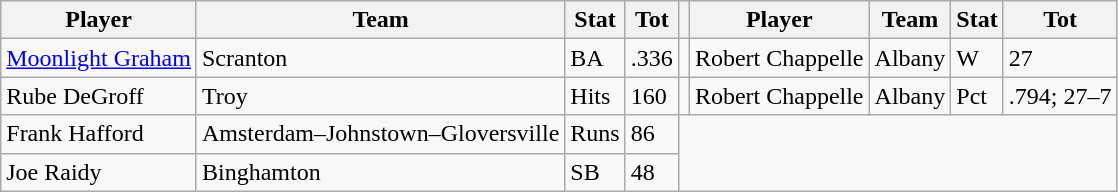<table class="wikitable">
<tr>
<th>Player</th>
<th>Team</th>
<th>Stat</th>
<th>Tot</th>
<th></th>
<th>Player</th>
<th>Team</th>
<th>Stat</th>
<th>Tot</th>
</tr>
<tr>
<td><a href='#'>Moonlight Graham</a></td>
<td>Scranton</td>
<td>BA</td>
<td>.336</td>
<td></td>
<td>Robert Chappelle</td>
<td>Albany</td>
<td>W</td>
<td>27</td>
</tr>
<tr>
<td>Rube DeGroff</td>
<td>Troy</td>
<td>Hits</td>
<td>160</td>
<td></td>
<td>Robert Chappelle</td>
<td>Albany</td>
<td>Pct</td>
<td>.794; 27–7</td>
</tr>
<tr>
<td>Frank Hafford</td>
<td>Amsterdam–Johnstown–Gloversville</td>
<td>Runs</td>
<td>86</td>
</tr>
<tr>
<td>Joe Raidy</td>
<td>Binghamton</td>
<td>SB</td>
<td>48</td>
</tr>
</table>
